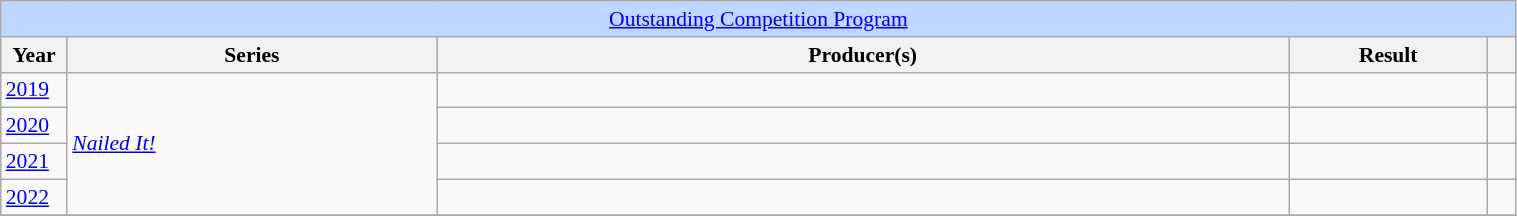<table class="wikitable plainrowheaders" style="font-size: 90%" width=80%>
<tr ---- bgcolor="#bfd7ff">
<td colspan=6 align=center><a href='#'>Outstanding Competition Program</a></td>
</tr>
<tr ---- bgcolor="#bfd7ff">
<th scope="col" style="width:1%;">Year</th>
<th scope="col" style="width:13%;">Series</th>
<th scope="col" style="width:30%;">Producer(s)</th>
<th scope="col" style="width:7%;">Result</th>
<th scope="col" style="width:1%;"></th>
</tr>
<tr>
<td><a href='#'>2019</a></td>
<td rowspan="4"><em><a href='#'>Nailed It!</a></em></td>
<td></td>
<td></td>
<td></td>
</tr>
<tr>
<td><a href='#'>2020</a></td>
<td></td>
<td></td>
<td></td>
</tr>
<tr>
<td><a href='#'>2021</a></td>
<td></td>
<td></td>
<td></td>
</tr>
<tr>
<td><a href='#'>2022</a></td>
<td></td>
<td></td>
<td></td>
</tr>
<tr>
</tr>
</table>
